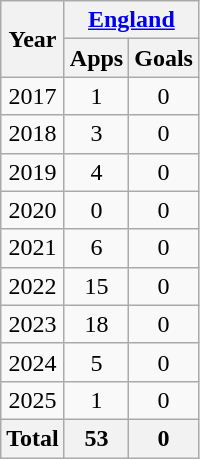<table class="wikitable" style="text-align:center">
<tr>
<th rowspan=2>Year</th>
<th colspan=2><a href='#'>England</a></th>
</tr>
<tr>
<th>Apps</th>
<th>Goals</th>
</tr>
<tr>
<td>2017</td>
<td>1</td>
<td>0</td>
</tr>
<tr>
<td>2018</td>
<td>3</td>
<td>0</td>
</tr>
<tr>
<td>2019</td>
<td>4</td>
<td>0</td>
</tr>
<tr>
<td>2020</td>
<td>0</td>
<td>0</td>
</tr>
<tr>
<td>2021</td>
<td>6</td>
<td>0</td>
</tr>
<tr>
<td>2022</td>
<td>15</td>
<td>0</td>
</tr>
<tr>
<td>2023</td>
<td>18</td>
<td>0</td>
</tr>
<tr>
<td>2024</td>
<td>5</td>
<td>0</td>
</tr>
<tr>
<td>2025</td>
<td>1</td>
<td>0</td>
</tr>
<tr>
<th>Total</th>
<th>53</th>
<th>0</th>
</tr>
</table>
